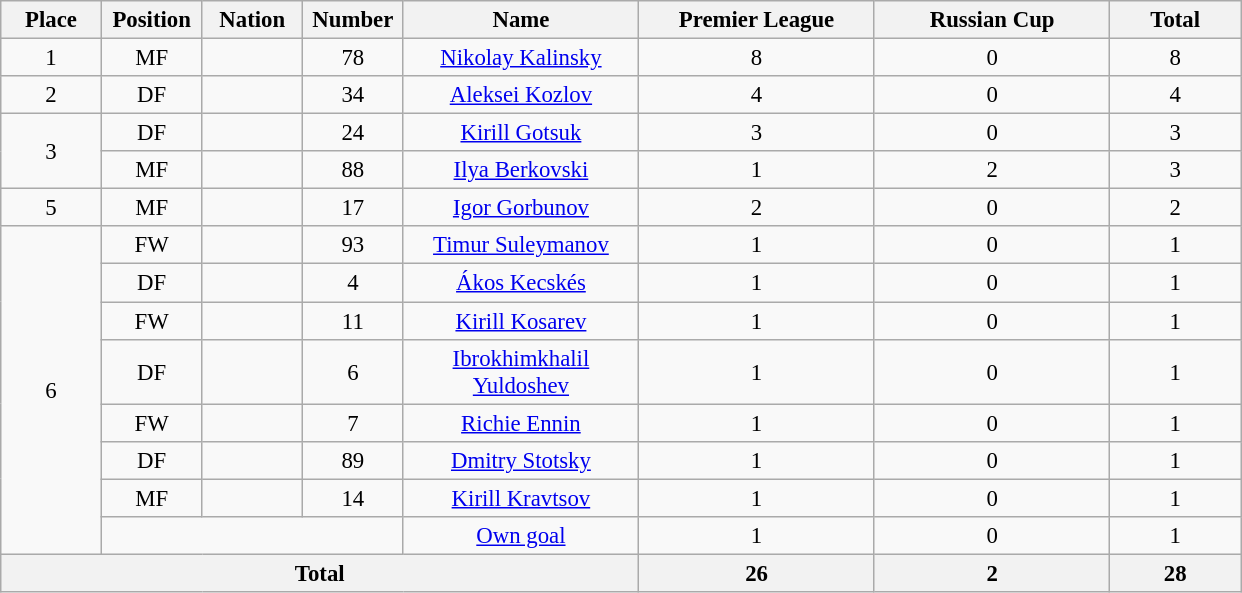<table class="wikitable" style="font-size: 95%; text-align: center;">
<tr>
<th width=60>Place</th>
<th width=60>Position</th>
<th width=60>Nation</th>
<th width=60>Number</th>
<th width=150>Name</th>
<th width=150>Premier League</th>
<th width=150>Russian Cup</th>
<th width=80>Total</th>
</tr>
<tr>
<td>1</td>
<td>MF</td>
<td></td>
<td>78</td>
<td><a href='#'>Nikolay Kalinsky</a></td>
<td>8</td>
<td>0</td>
<td>8</td>
</tr>
<tr>
<td>2</td>
<td>DF</td>
<td></td>
<td>34</td>
<td><a href='#'>Aleksei Kozlov</a></td>
<td>4</td>
<td>0</td>
<td>4</td>
</tr>
<tr>
<td rowspan="2">3</td>
<td>DF</td>
<td></td>
<td>24</td>
<td><a href='#'>Kirill Gotsuk</a></td>
<td>3</td>
<td>0</td>
<td>3</td>
</tr>
<tr>
<td>MF</td>
<td></td>
<td>88</td>
<td><a href='#'>Ilya Berkovski</a></td>
<td>1</td>
<td>2</td>
<td>3</td>
</tr>
<tr>
<td>5</td>
<td>MF</td>
<td></td>
<td>17</td>
<td><a href='#'>Igor Gorbunov</a></td>
<td>2</td>
<td>0</td>
<td>2</td>
</tr>
<tr>
<td rowspan="8">6</td>
<td>FW</td>
<td></td>
<td>93</td>
<td><a href='#'>Timur Suleymanov</a></td>
<td>1</td>
<td>0</td>
<td>1</td>
</tr>
<tr>
<td>DF</td>
<td></td>
<td>4</td>
<td><a href='#'>Ákos Kecskés</a></td>
<td>1</td>
<td>0</td>
<td>1</td>
</tr>
<tr>
<td>FW</td>
<td></td>
<td>11</td>
<td><a href='#'>Kirill Kosarev</a></td>
<td>1</td>
<td>0</td>
<td>1</td>
</tr>
<tr>
<td>DF</td>
<td></td>
<td>6</td>
<td><a href='#'>Ibrokhimkhalil Yuldoshev</a></td>
<td>1</td>
<td>0</td>
<td>1</td>
</tr>
<tr>
<td>FW</td>
<td></td>
<td>7</td>
<td><a href='#'>Richie Ennin</a></td>
<td>1</td>
<td>0</td>
<td>1</td>
</tr>
<tr>
<td>DF</td>
<td></td>
<td>89</td>
<td><a href='#'>Dmitry Stotsky</a></td>
<td>1</td>
<td>0</td>
<td>1</td>
</tr>
<tr>
<td>MF</td>
<td></td>
<td>14</td>
<td><a href='#'>Kirill Kravtsov</a></td>
<td>1</td>
<td>0</td>
<td>1</td>
</tr>
<tr>
<td colspan="3"></td>
<td><a href='#'>Own goal</a></td>
<td>1</td>
<td>0</td>
<td>1</td>
</tr>
<tr>
<th colspan=5>Total</th>
<th>26</th>
<th>2</th>
<th>28</th>
</tr>
</table>
